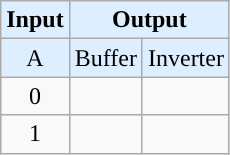<table class="wikitable" style="text-align:center;">
<tr style="background:#def;">
<td colspan=1><strong>Input</strong></td>
<td colspan=2><strong>Output</strong></td>
</tr>
<tr style="background:#def;">
<td>A</td>
<td>Buffer</td>
<td>Inverter</td>
</tr>
<tr>
<td>0</td>
<td></td>
<td></td>
</tr>
<tr>
<td>1</td>
<td></td>
<td></td>
</tr>
</table>
